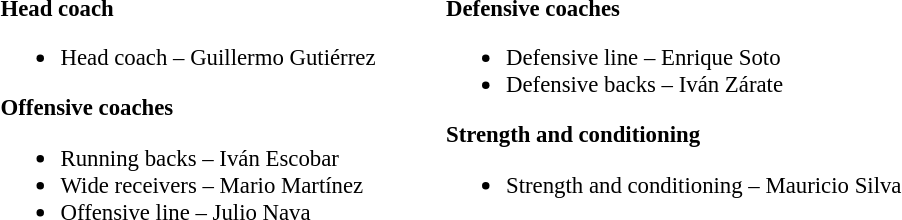<table class="toccolours" style="text-align: left;">
<tr>
<td colspan=7 style="text-align:right;"></td>
</tr>
<tr>
<td style="vertical-align:top;"></td>
<td style="font-size: 95%;vertical-align:top;"><strong>Head coach</strong><br><ul><li>Head coach – Guillermo Gutiérrez</li></ul><strong>Offensive coaches</strong><ul><li>Running backs – Iván Escobar</li><li>Wide receivers – Mario Martínez</li><li>Offensive line – Julio Nava</li></ul></td>
<td width="35"> </td>
<td style="vertical-align:top;"></td>
<td style="font-size: 95%;vertical-align:top;"><strong>Defensive coaches</strong><br><ul><li>Defensive line – Enrique Soto</li><li>Defensive backs – Iván Zárate</li></ul><strong>Strength and conditioning</strong><ul><li>Strength and conditioning – Mauricio Silva</li></ul></td>
</tr>
</table>
